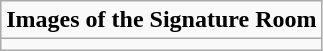<table role="presentation" class="wikitable mw-collapsible mw-collapsed">
<tr>
<td><strong> Images of the Signature Room </strong></td>
</tr>
<tr>
<td></td>
</tr>
</table>
